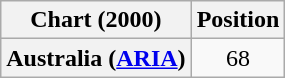<table class="wikitable plainrowheaders" style="text-align:center">
<tr>
<th scope="col">Chart (2000)</th>
<th scope="col">Position</th>
</tr>
<tr>
<th scope="row">Australia (<a href='#'>ARIA</a>)</th>
<td>68</td>
</tr>
</table>
